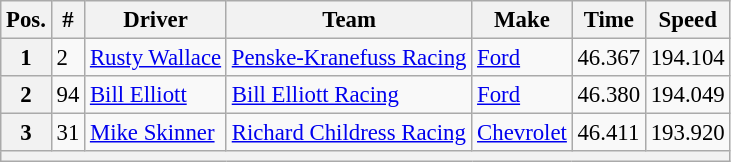<table class="wikitable" style="font-size:95%">
<tr>
<th>Pos.</th>
<th>#</th>
<th>Driver</th>
<th>Team</th>
<th>Make</th>
<th>Time</th>
<th>Speed</th>
</tr>
<tr>
<th>1</th>
<td>2</td>
<td><a href='#'>Rusty Wallace</a></td>
<td><a href='#'>Penske-Kranefuss Racing</a></td>
<td><a href='#'>Ford</a></td>
<td>46.367</td>
<td>194.104</td>
</tr>
<tr>
<th>2</th>
<td>94</td>
<td><a href='#'>Bill Elliott</a></td>
<td><a href='#'>Bill Elliott Racing</a></td>
<td><a href='#'>Ford</a></td>
<td>46.380</td>
<td>194.049</td>
</tr>
<tr>
<th>3</th>
<td>31</td>
<td><a href='#'>Mike Skinner</a></td>
<td><a href='#'>Richard Childress Racing</a></td>
<td><a href='#'>Chevrolet</a></td>
<td>46.411</td>
<td>193.920</td>
</tr>
<tr>
<th colspan="7"></th>
</tr>
</table>
